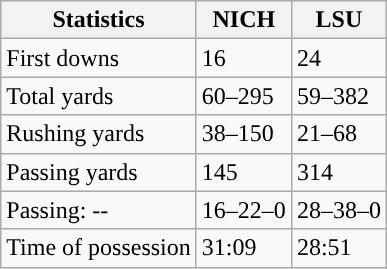<table class="wikitable" style="float: left;">
<tr>
<th>Statistics</th>
<th>NICH</th>
<th>LSU</th>
</tr>
<tr>
<td>First downs</td>
<td>16</td>
<td>24</td>
</tr>
<tr>
<td>Total yards</td>
<td>60–295</td>
<td>59–382</td>
</tr>
<tr>
<td>Rushing yards</td>
<td>38–150</td>
<td>21–68</td>
</tr>
<tr>
<td>Passing yards</td>
<td>145</td>
<td>314</td>
</tr>
<tr>
<td>Passing: --</td>
<td>16–22–0</td>
<td>28–38–0</td>
</tr>
<tr>
<td>Time of possession</td>
<td>31:09</td>
<td>28:51</td>
</tr>
</table>
